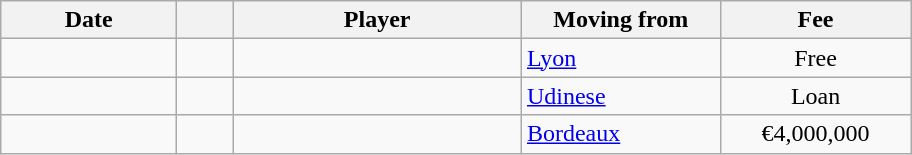<table class="wikitable sortable">
<tr>
<th style="width:110px">Date</th>
<th style="width:30px"></th>
<th style="width:185px">Player</th>
<th style="width:125px">Moving from</th>
<th style="width:120px" class="unsortable">Fee</th>
</tr>
<tr>
<td></td>
<td align=center></td>
<td> </td>
<td> <a href='#'>Lyon</a></td>
<td align=center>Free</td>
</tr>
<tr>
<td></td>
<td align=center></td>
<td> </td>
<td> <a href='#'>Udinese</a></td>
<td align=center>Loan</td>
</tr>
<tr>
<td></td>
<td align=center></td>
<td> </td>
<td> <a href='#'>Bordeaux</a></td>
<td align=center>€4,000,000</td>
</tr>
</table>
